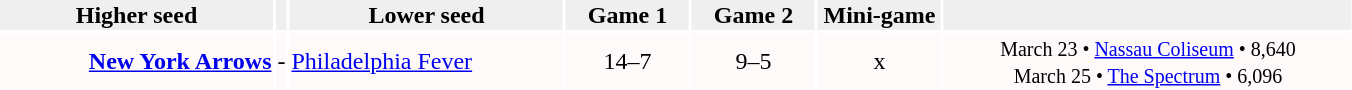<table style="border-collapse:collapse border=1 cellspacing=0 cellpadding=2">
<tr align=center bgcolor=#efefef>
<th width=180>Higher seed</th>
<th width=5></th>
<th width=180>Lower seed</th>
<th width=80>Game 1</th>
<th width=80>Game 2</th>
<th width=80>Mini-game</th>
<td width=270></td>
</tr>
<tr align=center bgcolor=fffafa>
<td align=right><strong><a href='#'>New York Arrows</a></strong></td>
<td>-</td>
<td align=left><a href='#'>Philadelphia Fever</a></td>
<td>14–7</td>
<td>9–5</td>
<td>x</td>
<td><small>March 23 • <a href='#'>Nassau Coliseum</a> • 8,640 <br>March 25 • <a href='#'>The Spectrum</a> • 6,096</small></td>
</tr>
</table>
